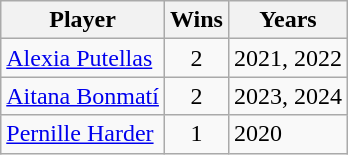<table class="wikitable sortable">
<tr>
<th>Player</th>
<th>Wins</th>
<th>Years</th>
</tr>
<tr>
<td> <a href='#'>Alexia Putellas</a></td>
<td align="center">2</td>
<td>2021, 2022</td>
</tr>
<tr>
<td> <a href='#'>Aitana Bonmatí</a></td>
<td align="center">2</td>
<td>2023, 2024</td>
</tr>
<tr>
<td> <a href='#'>Pernille Harder</a></td>
<td align="center">1</td>
<td>2020</td>
</tr>
</table>
